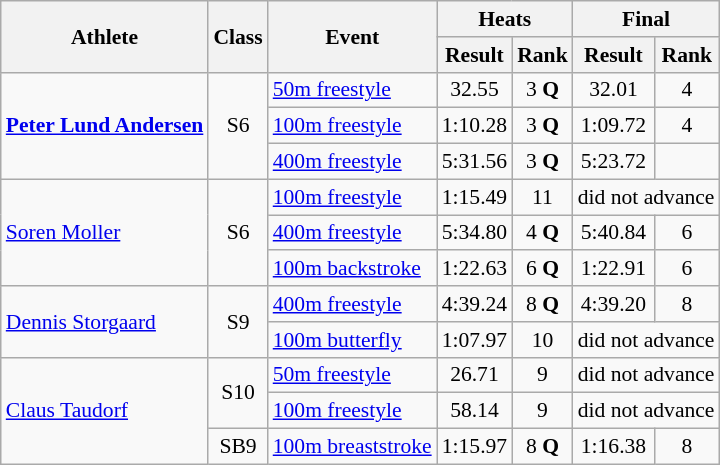<table class=wikitable style="font-size:90%">
<tr>
<th rowspan="2">Athlete</th>
<th rowspan="2">Class</th>
<th rowspan="2">Event</th>
<th colspan="2">Heats</th>
<th colspan="2">Final</th>
</tr>
<tr>
<th>Result</th>
<th>Rank</th>
<th>Result</th>
<th>Rank</th>
</tr>
<tr>
<td rowspan="3"><strong><a href='#'>Peter Lund Andersen</a></strong></td>
<td rowspan="3" style="text-align:center;">S6</td>
<td><a href='#'>50m freestyle</a></td>
<td style="text-align:center;">32.55</td>
<td style="text-align:center;">3 <strong>Q</strong></td>
<td style="text-align:center;">32.01</td>
<td style="text-align:center;">4</td>
</tr>
<tr>
<td><a href='#'>100m freestyle</a></td>
<td style="text-align:center;">1:10.28</td>
<td style="text-align:center;">3 <strong>Q</strong></td>
<td style="text-align:center;">1:09.72</td>
<td style="text-align:center;">4</td>
</tr>
<tr>
<td><a href='#'>400m freestyle</a></td>
<td style="text-align:center;">5:31.56</td>
<td style="text-align:center;">3 <strong>Q</strong></td>
<td style="text-align:center;">5:23.72</td>
<td style="text-align:center;"></td>
</tr>
<tr>
<td rowspan="3"><a href='#'>Soren Moller</a></td>
<td rowspan="3" style="text-align:center;">S6</td>
<td><a href='#'>100m freestyle</a></td>
<td style="text-align:center;">1:15.49</td>
<td style="text-align:center;">11</td>
<td style="text-align:center;" colspan="2">did not advance</td>
</tr>
<tr>
<td><a href='#'>400m freestyle</a></td>
<td style="text-align:center;">5:34.80</td>
<td style="text-align:center;">4 <strong>Q</strong></td>
<td style="text-align:center;">5:40.84</td>
<td style="text-align:center;">6</td>
</tr>
<tr>
<td><a href='#'>100m backstroke</a></td>
<td style="text-align:center;">1:22.63</td>
<td style="text-align:center;">6 <strong>Q</strong></td>
<td style="text-align:center;">1:22.91</td>
<td style="text-align:center;">6</td>
</tr>
<tr>
<td rowspan="2"><a href='#'>Dennis Storgaard</a></td>
<td rowspan="2" style="text-align:center;">S9</td>
<td><a href='#'>400m freestyle</a></td>
<td style="text-align:center;">4:39.24</td>
<td style="text-align:center;">8 <strong>Q</strong></td>
<td style="text-align:center;">4:39.20</td>
<td style="text-align:center;">8</td>
</tr>
<tr>
<td><a href='#'>100m butterfly</a></td>
<td style="text-align:center;">1:07.97</td>
<td style="text-align:center;">10</td>
<td style="text-align:center;" colspan="2">did not advance</td>
</tr>
<tr>
<td rowspan="3"><a href='#'>Claus Taudorf</a></td>
<td rowspan="2" style="text-align:center;">S10</td>
<td><a href='#'>50m freestyle</a></td>
<td style="text-align:center;">26.71</td>
<td style="text-align:center;">9</td>
<td style="text-align:center;" colspan="2">did not advance</td>
</tr>
<tr>
<td><a href='#'>100m freestyle</a></td>
<td style="text-align:center;">58.14</td>
<td style="text-align:center;">9</td>
<td style="text-align:center;" colspan="2">did not advance</td>
</tr>
<tr>
<td style="text-align:center;">SB9</td>
<td><a href='#'>100m breaststroke</a></td>
<td style="text-align:center;">1:15.97</td>
<td style="text-align:center;">8 <strong>Q</strong></td>
<td style="text-align:center;">1:16.38</td>
<td style="text-align:center;">8</td>
</tr>
</table>
